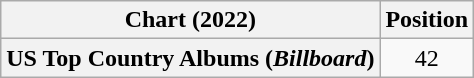<table class="wikitable plainrowheaders" style="text-align:center">
<tr>
<th scope="col">Chart (2022)</th>
<th scope="col">Position</th>
</tr>
<tr>
<th scope="row">US Top Country Albums (<em>Billboard</em>)</th>
<td>42</td>
</tr>
</table>
